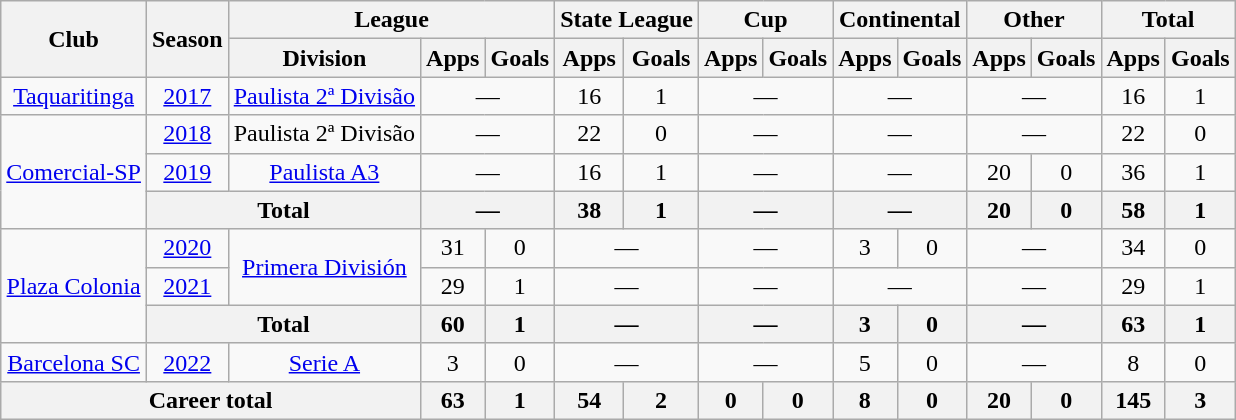<table class="wikitable" style="text-align: center;">
<tr>
<th rowspan="2">Club</th>
<th rowspan="2">Season</th>
<th colspan="3">League</th>
<th colspan="2">State League</th>
<th colspan="2">Cup</th>
<th colspan="2">Continental</th>
<th colspan="2">Other</th>
<th colspan="2">Total</th>
</tr>
<tr>
<th>Division</th>
<th>Apps</th>
<th>Goals</th>
<th>Apps</th>
<th>Goals</th>
<th>Apps</th>
<th>Goals</th>
<th>Apps</th>
<th>Goals</th>
<th>Apps</th>
<th>Goals</th>
<th>Apps</th>
<th>Goals</th>
</tr>
<tr>
<td valign="center"><a href='#'>Taquaritinga</a></td>
<td><a href='#'>2017</a></td>
<td><a href='#'>Paulista 2ª Divisão</a></td>
<td colspan="2">—</td>
<td>16</td>
<td>1</td>
<td colspan="2">—</td>
<td colspan="2">—</td>
<td colspan="2">—</td>
<td>16</td>
<td>1</td>
</tr>
<tr>
<td rowspan="3" valign="center"><a href='#'>Comercial-SP</a></td>
<td><a href='#'>2018</a></td>
<td>Paulista 2ª Divisão</td>
<td colspan="2">—</td>
<td>22</td>
<td>0</td>
<td colspan="2">—</td>
<td colspan="2">—</td>
<td colspan="2">—</td>
<td>22</td>
<td>0</td>
</tr>
<tr>
<td><a href='#'>2019</a></td>
<td><a href='#'>Paulista A3</a></td>
<td colspan="2">—</td>
<td>16</td>
<td>1</td>
<td colspan="2">—</td>
<td colspan="2">—</td>
<td>20</td>
<td>0</td>
<td>36</td>
<td>1</td>
</tr>
<tr>
<th colspan="2">Total</th>
<th colspan="2">—</th>
<th>38</th>
<th>1</th>
<th colspan="2">—</th>
<th colspan="2">—</th>
<th>20</th>
<th>0</th>
<th>58</th>
<th>1</th>
</tr>
<tr>
<td rowspan="3" valign="center"><a href='#'>Plaza Colonia</a></td>
<td><a href='#'>2020</a></td>
<td rowspan="2"><a href='#'>Primera División</a></td>
<td>31</td>
<td>0</td>
<td colspan="2">—</td>
<td colspan="2">—</td>
<td>3</td>
<td>0</td>
<td colspan="2">—</td>
<td>34</td>
<td>0</td>
</tr>
<tr>
<td><a href='#'>2021</a></td>
<td>29</td>
<td>1</td>
<td colspan="2">—</td>
<td colspan="2">—</td>
<td colspan="2">—</td>
<td colspan="2">—</td>
<td>29</td>
<td>1</td>
</tr>
<tr>
<th colspan="2">Total</th>
<th>60</th>
<th>1</th>
<th colspan="2">—</th>
<th colspan="2">—</th>
<th>3</th>
<th>0</th>
<th colspan="2">—</th>
<th>63</th>
<th>1</th>
</tr>
<tr>
<td valign="center"><a href='#'>Barcelona SC</a></td>
<td><a href='#'>2022</a></td>
<td><a href='#'>Serie A</a></td>
<td>3</td>
<td>0</td>
<td colspan="2">—</td>
<td colspan="2">—</td>
<td>5</td>
<td>0</td>
<td colspan="2">—</td>
<td>8</td>
<td>0</td>
</tr>
<tr>
<th colspan="3"><strong>Career total</strong></th>
<th>63</th>
<th>1</th>
<th>54</th>
<th>2</th>
<th>0</th>
<th>0</th>
<th>8</th>
<th>0</th>
<th>20</th>
<th>0</th>
<th>145</th>
<th>3</th>
</tr>
</table>
